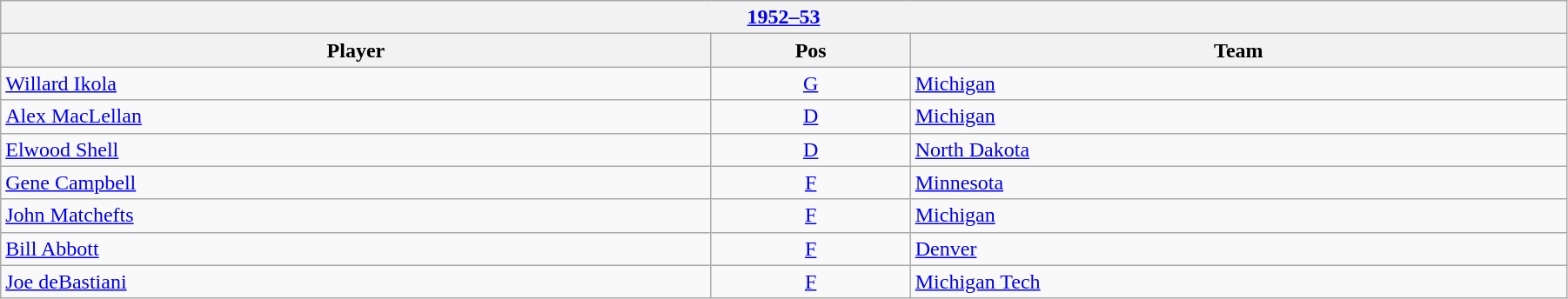<table class="wikitable" width=95%>
<tr>
<th colspan=3><a href='#'>1952–53</a></th>
</tr>
<tr>
<th>Player</th>
<th>Pos</th>
<th>Team</th>
</tr>
<tr>
<td><a href='#'>Willard Ikola</a></td>
<td align=center><a href='#'>G</a></td>
<td><a href='#'>Michigan</a></td>
</tr>
<tr>
<td><a href='#'>Alex MacLellan</a></td>
<td align=center><a href='#'>D</a></td>
<td><a href='#'>Michigan</a></td>
</tr>
<tr>
<td><a href='#'>Elwood Shell</a></td>
<td align=center><a href='#'>D</a></td>
<td><a href='#'>North Dakota</a></td>
</tr>
<tr>
<td><a href='#'>Gene Campbell</a></td>
<td align=center><a href='#'>F</a></td>
<td><a href='#'>Minnesota</a></td>
</tr>
<tr>
<td><a href='#'>John Matchefts</a></td>
<td align=center><a href='#'>F</a></td>
<td><a href='#'>Michigan</a></td>
</tr>
<tr>
<td><a href='#'>Bill Abbott</a></td>
<td align=center><a href='#'>F</a></td>
<td><a href='#'>Denver</a></td>
</tr>
<tr>
<td><a href='#'>Joe deBastiani</a></td>
<td align=center><a href='#'>F</a></td>
<td><a href='#'>Michigan Tech</a></td>
</tr>
</table>
